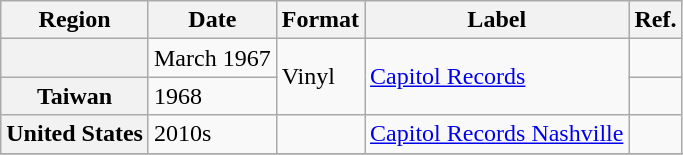<table class="wikitable plainrowheaders">
<tr>
<th scope="col">Region</th>
<th scope="col">Date</th>
<th scope="col">Format</th>
<th scope="col">Label</th>
<th scope="col">Ref.</th>
</tr>
<tr>
<th scope="row"></th>
<td>March 1967</td>
<td rowspan="2">Vinyl</td>
<td rowspan="2"><a href='#'>Capitol Records</a></td>
<td></td>
</tr>
<tr>
<th scope="row">Taiwan</th>
<td>1968</td>
<td></td>
</tr>
<tr>
<th scope="row">United States</th>
<td>2010s</td>
<td></td>
<td><a href='#'>Capitol Records Nashville</a></td>
<td></td>
</tr>
<tr>
</tr>
</table>
